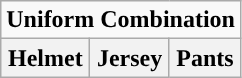<table class="wikitable">
<tr>
<td align="center" Colspan="3"><strong>Uniform Combination</strong></td>
</tr>
<tr align="center">
<th>Helmet</th>
<th>Jersey</th>
<th>Pants</th>
</tr>
</table>
